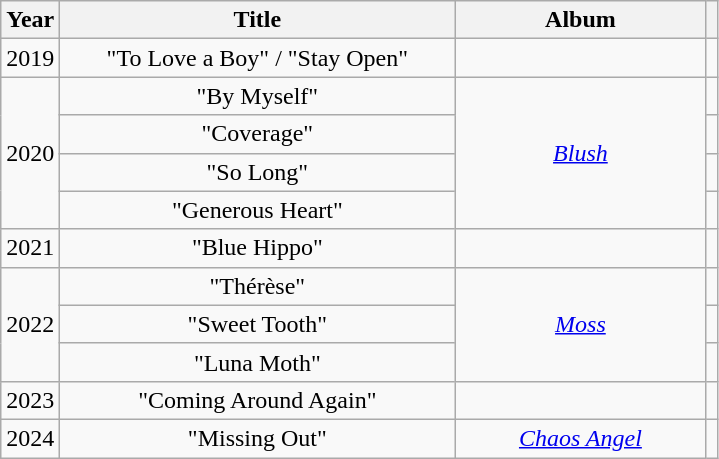<table class="wikitable plainrowheaders" style="text-align:center;">
<tr>
<th scope="col" rowspan="1" style="width:1em;">Year</th>
<th scope="col" rowspan="1" style="width:16em;">Title</th>
<th scope="col" rowspan="1" style="width:10em;">Album</th>
<th class="unsortable"></th>
</tr>
<tr>
<td>2019</td>
<td>"To Love a Boy" / "Stay Open"</td>
<td></td>
<td></td>
</tr>
<tr>
<td rowspan="4">2020</td>
<td>"By Myself"</td>
<td rowspan="4"><em><a href='#'>Blush</a></em></td>
<td></td>
</tr>
<tr>
<td>"Coverage"</td>
<td></td>
</tr>
<tr>
<td>"So Long"</td>
<td></td>
</tr>
<tr>
<td>"Generous Heart"</td>
<td></td>
</tr>
<tr>
<td>2021</td>
<td>"Blue Hippo"</td>
<td></td>
<td></td>
</tr>
<tr>
<td rowspan="3">2022</td>
<td>"Thérèse"</td>
<td rowspan="3"><em><a href='#'>Moss</a></em></td>
<td></td>
</tr>
<tr>
<td>"Sweet Tooth"</td>
<td></td>
</tr>
<tr>
<td>"Luna Moth"</td>
<td></td>
</tr>
<tr>
<td>2023</td>
<td>"Coming Around Again"</td>
<td></td>
<td></td>
</tr>
<tr>
<td>2024</td>
<td>"Missing Out"</td>
<td><em><a href='#'>Chaos Angel</a></em></td>
<td></td>
</tr>
</table>
